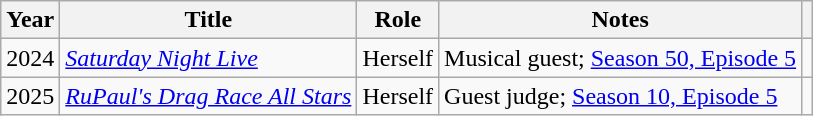<table class="wikitable plainrowheaders sortable">
<tr>
<th scope="col">Year</th>
<th scope="col">Title</th>
<th scope="col">Role</th>
<th scope="col" class="unsortable">Notes</th>
<th scope="col" class="unsortable"></th>
</tr>
<tr>
<td>2024</td>
<td><em><a href='#'>Saturday Night Live</a></em></td>
<td>Herself</td>
<td>Musical guest; <a href='#'>Season 50, Episode 5</a></td>
<td style="text-align:center;"></td>
</tr>
<tr>
<td>2025</td>
<td><em><a href='#'>RuPaul's Drag Race All Stars</a></em></td>
<td>Herself</td>
<td>Guest judge; <a href='#'>Season 10, Episode 5</a></td>
<td style="text-align:center;"></td>
</tr>
</table>
